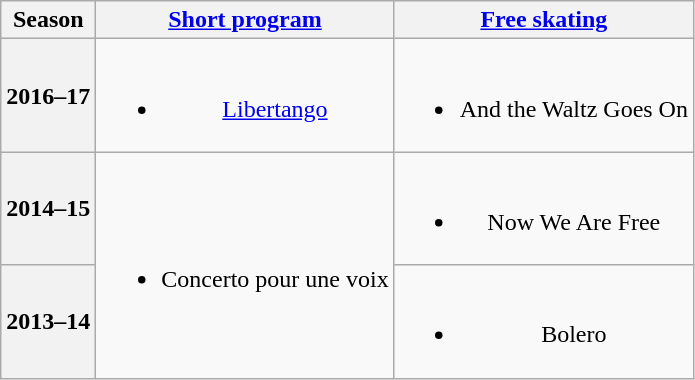<table class="wikitable" style="text-align:center">
<tr>
<th>Season</th>
<th><a href='#'>Short program</a></th>
<th><a href='#'>Free skating</a></th>
</tr>
<tr>
<th>2016–17 <br> </th>
<td><br><ul><li><a href='#'>Libertango</a> <br></li></ul></td>
<td><br><ul><li>And the Waltz Goes On <br></li></ul></td>
</tr>
<tr>
<th>2014–15 <br> </th>
<td rowspan=2><br><ul><li>Concerto pour une voix <br></li></ul></td>
<td><br><ul><li>Now We Are Free <br></li></ul></td>
</tr>
<tr>
<th>2013–14 <br> </th>
<td><br><ul><li>Bolero <br></li></ul></td>
</tr>
</table>
